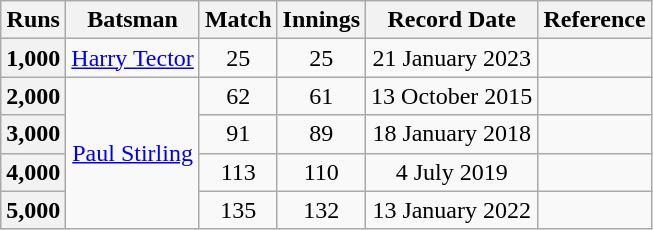<table class="wikitable plainrowheaders sortable" style="text-align:center;">
<tr>
<th scope="col" style="text-align:center;">Runs</th>
<th scope="col" style="text-align:center;">Batsman</th>
<th scope="col" style="text-align:center;">Match</th>
<th scope="col" style="text-align:center;">Innings</th>
<th scope="col" style="text-align:center;">Record Date</th>
<th scope="col">Reference</th>
</tr>
<tr>
<th scope=row style=text-align:center;>1,000</th>
<td><a href='#'>Harry Tector</a></td>
<td>25</td>
<td>25</td>
<td>21 January 2023</td>
<td></td>
</tr>
<tr>
<th scope=row style=text-align:center;>2,000</th>
<td rowspan=4><a href='#'>Paul Stirling</a></td>
<td>62</td>
<td>61</td>
<td>13 October 2015</td>
<td></td>
</tr>
<tr>
<th scope=row style=text-align:center;>3,000</th>
<td>91</td>
<td>89</td>
<td>18 January 2018</td>
<td></td>
</tr>
<tr>
<th scope=row style=text-align:center;>4,000</th>
<td>113</td>
<td>110</td>
<td>4 July 2019</td>
<td></td>
</tr>
<tr>
<th scope=row style=text-align:center;>5,000</th>
<td>135</td>
<td>132</td>
<td>13 January 2022</td>
<td></td>
</tr>
</table>
